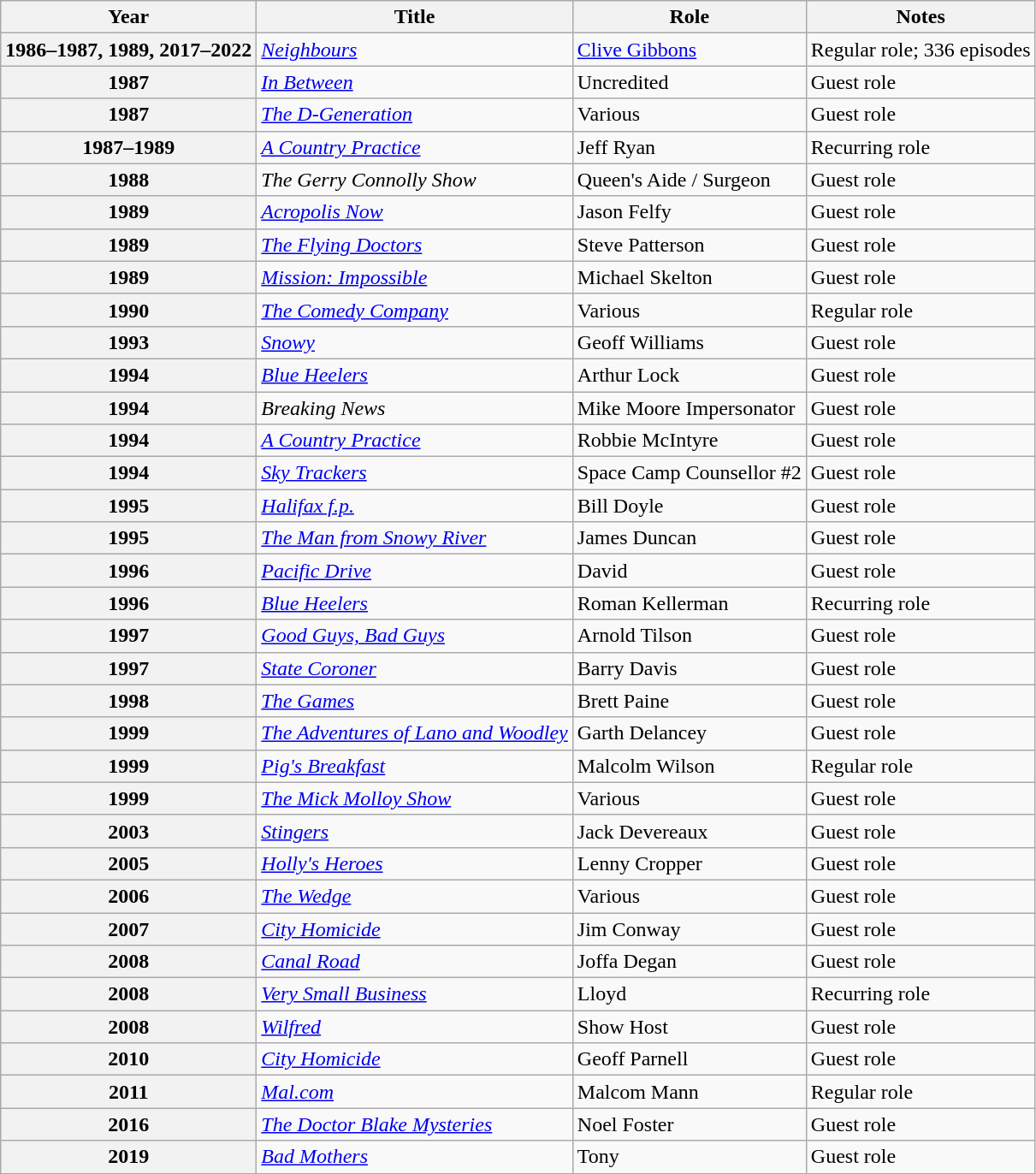<table class="wikitable sortable plainrowheaders">
<tr>
<th scope="col">Year</th>
<th scope="col">Title</th>
<th scope="col">Role</th>
<th scope="col" class="unsortable">Notes</th>
</tr>
<tr>
<th scope="row">1986–1987, 1989, 2017–2022</th>
<td><em><a href='#'>Neighbours</a></em></td>
<td><a href='#'>Clive Gibbons</a></td>
<td>Regular role; 336 episodes</td>
</tr>
<tr>
<th scope="row">1987</th>
<td><em><a href='#'>In Between</a></em></td>
<td>Uncredited</td>
<td>Guest role</td>
</tr>
<tr>
<th scope="row">1987</th>
<td><em><a href='#'>The D-Generation</a></em></td>
<td>Various</td>
<td>Guest role</td>
</tr>
<tr>
<th scope="row">1987–1989</th>
<td><em><a href='#'>A Country Practice</a></em></td>
<td>Jeff Ryan</td>
<td>Recurring role</td>
</tr>
<tr>
<th scope="row">1988</th>
<td><em>The Gerry Connolly Show</em></td>
<td>Queen's Aide / Surgeon</td>
<td>Guest role</td>
</tr>
<tr>
<th scope="row">1989</th>
<td><em><a href='#'>Acropolis Now</a></em></td>
<td>Jason Felfy</td>
<td>Guest role</td>
</tr>
<tr>
<th scope="row">1989</th>
<td><em><a href='#'>The Flying Doctors</a></em></td>
<td>Steve Patterson</td>
<td>Guest role</td>
</tr>
<tr>
<th scope="row">1989</th>
<td><em><a href='#'>Mission: Impossible</a></em></td>
<td>Michael Skelton</td>
<td>Guest role</td>
</tr>
<tr>
<th scope="row">1990</th>
<td><em><a href='#'>The Comedy Company</a></em></td>
<td>Various</td>
<td>Regular role</td>
</tr>
<tr>
<th scope="row">1993</th>
<td><em><a href='#'>Snowy</a></em></td>
<td>Geoff Williams</td>
<td>Guest role</td>
</tr>
<tr>
<th scope="row">1994</th>
<td><em><a href='#'>Blue Heelers</a></em></td>
<td>Arthur Lock</td>
<td>Guest role</td>
</tr>
<tr>
<th scope="row">1994</th>
<td><em>Breaking News</em></td>
<td>Mike Moore Impersonator</td>
<td>Guest role</td>
</tr>
<tr>
<th scope="row">1994</th>
<td><em><a href='#'>A Country Practice</a></em></td>
<td>Robbie McIntyre</td>
<td>Guest role</td>
</tr>
<tr>
<th scope="row">1994</th>
<td><em><a href='#'>Sky Trackers</a></em></td>
<td>Space Camp Counsellor #2</td>
<td>Guest role</td>
</tr>
<tr>
<th scope="row">1995</th>
<td><em><a href='#'>Halifax f.p.</a></em></td>
<td>Bill Doyle</td>
<td>Guest role</td>
</tr>
<tr>
<th scope="row">1995</th>
<td><em><a href='#'>The Man from Snowy River</a></em></td>
<td>James Duncan</td>
<td>Guest role</td>
</tr>
<tr>
<th scope="row">1996</th>
<td><em><a href='#'>Pacific Drive</a></em></td>
<td>David</td>
<td>Guest role</td>
</tr>
<tr>
<th scope="row">1996</th>
<td><em><a href='#'>Blue Heelers</a></em></td>
<td>Roman Kellerman</td>
<td>Recurring role</td>
</tr>
<tr>
<th scope="row">1997</th>
<td><em><a href='#'>Good Guys, Bad Guys</a></em></td>
<td>Arnold Tilson</td>
<td>Guest role</td>
</tr>
<tr>
<th scope="row">1997</th>
<td><em><a href='#'>State Coroner</a></em></td>
<td>Barry Davis</td>
<td>Guest role</td>
</tr>
<tr>
<th scope="row">1998</th>
<td><em><a href='#'>The Games</a></em></td>
<td>Brett Paine</td>
<td>Guest role</td>
</tr>
<tr>
<th scope="row">1999</th>
<td><em><a href='#'>The Adventures of Lano and Woodley</a></em></td>
<td>Garth Delancey</td>
<td>Guest role</td>
</tr>
<tr>
<th scope="row">1999</th>
<td><em><a href='#'>Pig's Breakfast</a></em></td>
<td>Malcolm Wilson</td>
<td>Regular role</td>
</tr>
<tr>
<th scope="row">1999</th>
<td><em><a href='#'>The Mick Molloy Show</a></em></td>
<td>Various</td>
<td>Guest role</td>
</tr>
<tr>
<th scope="row">2003</th>
<td><em><a href='#'>Stingers</a></em></td>
<td>Jack Devereaux</td>
<td>Guest role</td>
</tr>
<tr>
<th scope="row">2005</th>
<td><em><a href='#'>Holly's Heroes</a></em></td>
<td>Lenny Cropper</td>
<td>Guest role</td>
</tr>
<tr>
<th scope="row">2006</th>
<td><em><a href='#'>The Wedge</a></em></td>
<td>Various</td>
<td>Guest role</td>
</tr>
<tr>
<th scope="row">2007</th>
<td><em><a href='#'>City Homicide</a></em></td>
<td>Jim Conway</td>
<td>Guest role</td>
</tr>
<tr>
<th scope="row">2008</th>
<td><em><a href='#'>Canal Road</a></em></td>
<td>Joffa Degan</td>
<td>Guest role</td>
</tr>
<tr>
<th scope="row">2008</th>
<td><em><a href='#'>Very Small Business</a></em></td>
<td>Lloyd</td>
<td>Recurring role</td>
</tr>
<tr>
<th scope="row">2008</th>
<td><em><a href='#'>Wilfred</a></em></td>
<td>Show Host</td>
<td>Guest role</td>
</tr>
<tr>
<th scope="row">2010</th>
<td><em><a href='#'>City Homicide</a></em></td>
<td>Geoff Parnell</td>
<td>Guest role</td>
</tr>
<tr>
<th scope="row">2011</th>
<td><em><a href='#'>Mal.com</a></em></td>
<td>Malcom Mann</td>
<td>Regular role</td>
</tr>
<tr>
<th scope="row">2016</th>
<td><em><a href='#'>The Doctor Blake Mysteries</a></em></td>
<td>Noel Foster</td>
<td>Guest role</td>
</tr>
<tr>
<th scope="row">2019</th>
<td><em><a href='#'>Bad Mothers</a></em></td>
<td>Tony</td>
<td>Guest role</td>
</tr>
</table>
